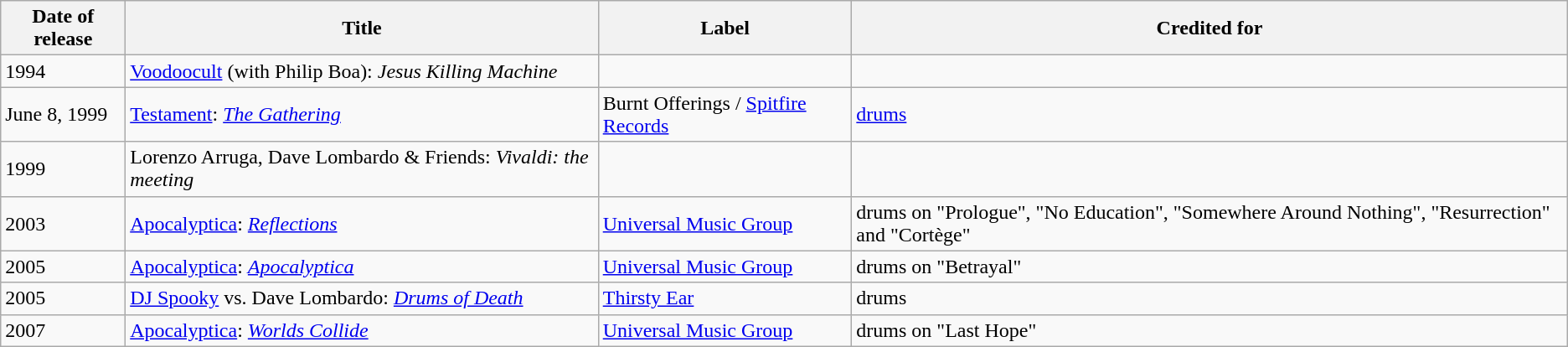<table class="wikitable">
<tr>
<th>Date of release</th>
<th>Title</th>
<th>Label</th>
<th>Credited for</th>
</tr>
<tr>
<td>1994</td>
<td><a href='#'>Voodoocult</a> (with Philip Boa): <em>Jesus Killing Machine</em></td>
<td></td>
<td></td>
</tr>
<tr>
<td>June 8, 1999</td>
<td><a href='#'>Testament</a>: <em><a href='#'>The Gathering</a></em></td>
<td>Burnt Offerings / <a href='#'>Spitfire Records</a></td>
<td><a href='#'>drums</a></td>
</tr>
<tr>
<td>1999</td>
<td>Lorenzo Arruga, Dave Lombardo & Friends: <em>Vivaldi: the meeting</em></td>
<td></td>
<td></td>
</tr>
<tr>
<td>2003</td>
<td><a href='#'>Apocalyptica</a>: <em><a href='#'>Reflections</a></em></td>
<td><a href='#'>Universal Music Group</a></td>
<td>drums on "Prologue", "No Education", "Somewhere Around Nothing", "Resurrection" and "Cortège"</td>
</tr>
<tr>
<td>2005</td>
<td><a href='#'>Apocalyptica</a>: <em><a href='#'>Apocalyptica</a></em></td>
<td><a href='#'>Universal Music Group</a></td>
<td>drums on "Betrayal"</td>
</tr>
<tr>
<td>2005</td>
<td><a href='#'>DJ Spooky</a> vs. Dave Lombardo: <em><a href='#'>Drums of Death</a></em></td>
<td><a href='#'>Thirsty Ear</a></td>
<td>drums</td>
</tr>
<tr>
<td>2007</td>
<td><a href='#'>Apocalyptica</a>: <em><a href='#'>Worlds Collide</a></em></td>
<td><a href='#'>Universal Music Group</a></td>
<td>drums on "Last Hope"</td>
</tr>
</table>
